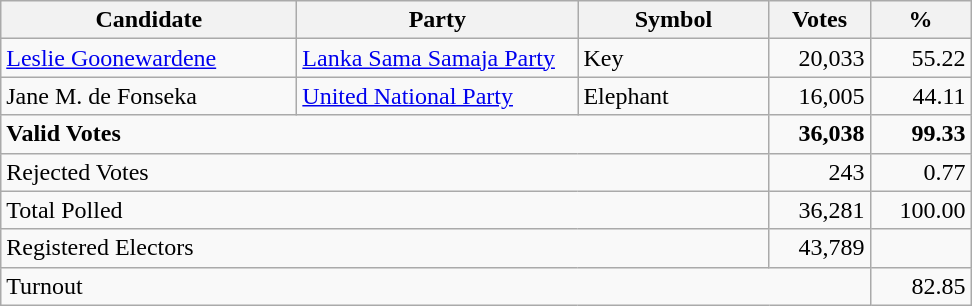<table class="wikitable" border="1" style="text-align:right;">
<tr>
<th align=left width="190">Candidate</th>
<th align=left width="180">Party</th>
<th align=left width="120">Symbol</th>
<th align=left width="60">Votes</th>
<th align=left width="60">%</th>
</tr>
<tr>
<td align=left><a href='#'>Leslie Goonewardene</a></td>
<td align=left><a href='#'>Lanka Sama Samaja Party</a></td>
<td align=left>Key</td>
<td align=right>20,033</td>
<td align=right>55.22</td>
</tr>
<tr>
<td align=left>Jane M. de Fonseka</td>
<td align=left><a href='#'>United National Party</a></td>
<td align=left>Elephant</td>
<td align=right>16,005</td>
<td align=right>44.11</td>
</tr>
<tr>
<td align=left colspan=3><strong>Valid Votes</strong></td>
<td align=right><strong>36,038</strong></td>
<td align=right><strong>99.33</strong></td>
</tr>
<tr>
<td align=left colspan=3>Rejected Votes</td>
<td align=right>243</td>
<td align=right>0.77</td>
</tr>
<tr>
<td align=left colspan=3>Total Polled</td>
<td align=right>36,281</td>
<td align=right>100.00</td>
</tr>
<tr>
<td align=left colspan=3>Registered Electors</td>
<td align=right>43,789</td>
<td></td>
</tr>
<tr>
<td align=left colspan=4>Turnout</td>
<td align=right>82.85</td>
</tr>
</table>
